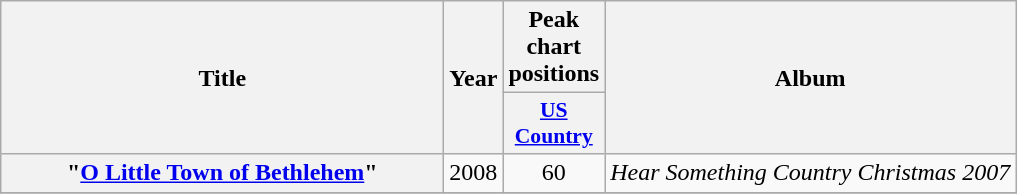<table class="wikitable plainrowheaders" style="text-align:center;" border="1">
<tr>
<th scope="col" rowspan="2" style="width:18em;">Title</th>
<th scope="col" rowspan="2">Year</th>
<th scope="col" colspan="1">Peak<br>chart <br>positions</th>
<th scope="col" rowspan="2">Album</th>
</tr>
<tr>
<th scope="col" style="width:3em;font-size:90%;"><a href='#'>US<br>Country</a><br></th>
</tr>
<tr>
<th scope="row">"<a href='#'>O Little Town of Bethlehem</a>"</th>
<td>2008</td>
<td>60</td>
<td><em>Hear Something Country Christmas 2007</em></td>
</tr>
<tr>
</tr>
</table>
